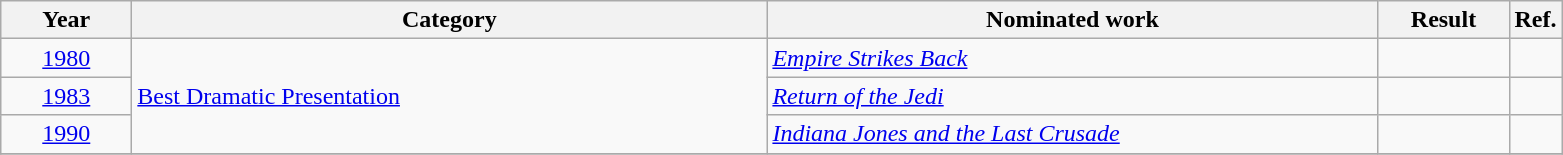<table class=wikitable>
<tr>
<th scope="col" style="width:5em;">Year</th>
<th scope="col" style="width:26em;">Category</th>
<th scope="col" style="width:25em;">Nominated work</th>
<th scope="col" style="width:5em;">Result</th>
<th>Ref.</th>
</tr>
<tr>
<td style="text-align:center;"><a href='#'>1980</a></td>
<td rowspan=3><a href='#'>Best Dramatic Presentation</a></td>
<td><em><a href='#'>Empire Strikes Back</a></em></td>
<td></td>
<td></td>
</tr>
<tr>
<td style="text-align:center;"><a href='#'>1983</a></td>
<td><em><a href='#'>Return of the Jedi</a></em></td>
<td></td>
<td></td>
</tr>
<tr>
<td style="text-align:center;"><a href='#'>1990</a></td>
<td><em><a href='#'>Indiana Jones and the Last Crusade</a></em></td>
<td></td>
<td></td>
</tr>
<tr>
</tr>
</table>
